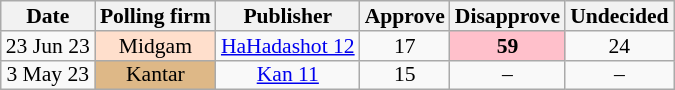<table class="wikitable sortable" style="text-align:center; font-size:90%; line-height:13px">
<tr>
<th>Date</th>
<th>Polling firm</th>
<th>Publisher</th>
<th>Approve</th>
<th>Disapprove</th>
<th>Undecided</th>
</tr>
<tr>
<td data-sort-value=2023-06-23>23 Jun 23</td>
<td style=background:#FFDFCC>Midgam</td>
<td><a href='#'>HaHadashot 12</a></td>
<td>17</td>
<td style=background:pink><strong>59</strong></td>
<td>24</td>
</tr>
<tr>
<td data-sort-value=2023-05-03>3 May 23</td>
<td style=background:burlywood>Kantar</td>
<td><a href='#'>Kan 11</a></td>
<td>15</td>
<td>–</td>
<td>–</td>
</tr>
</table>
